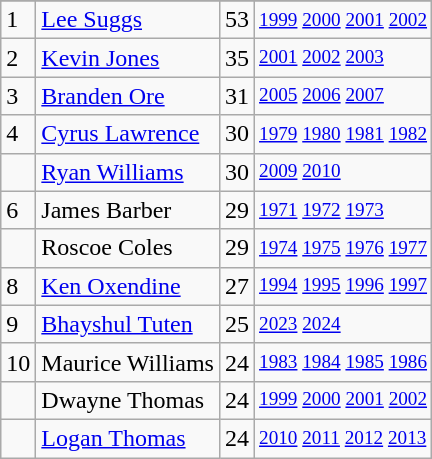<table class="wikitable">
<tr>
</tr>
<tr>
<td>1</td>
<td><a href='#'>Lee Suggs</a></td>
<td>53</td>
<td style="font-size:80%;"><a href='#'>1999</a> <a href='#'>2000</a> <a href='#'>2001</a> <a href='#'>2002</a></td>
</tr>
<tr>
<td>2</td>
<td><a href='#'>Kevin Jones</a></td>
<td>35</td>
<td style="font-size:80%;"><a href='#'>2001</a> <a href='#'>2002</a> <a href='#'>2003</a></td>
</tr>
<tr>
<td>3</td>
<td><a href='#'>Branden Ore</a></td>
<td>31</td>
<td style="font-size:80%;"><a href='#'>2005</a> <a href='#'>2006</a> <a href='#'>2007</a></td>
</tr>
<tr>
<td>4</td>
<td><a href='#'>Cyrus Lawrence</a></td>
<td>30</td>
<td style="font-size:80%;"><a href='#'>1979</a> <a href='#'>1980</a> <a href='#'>1981</a> <a href='#'>1982</a></td>
</tr>
<tr>
<td></td>
<td><a href='#'>Ryan Williams</a></td>
<td>30</td>
<td style="font-size:80%;"><a href='#'>2009</a> <a href='#'>2010</a></td>
</tr>
<tr>
<td>6</td>
<td>James Barber</td>
<td>29</td>
<td style="font-size:80%;"><a href='#'>1971</a> <a href='#'>1972</a> <a href='#'>1973</a></td>
</tr>
<tr>
<td></td>
<td>Roscoe Coles</td>
<td>29</td>
<td style="font-size:80%;"><a href='#'>1974</a> <a href='#'>1975</a> <a href='#'>1976</a> <a href='#'>1977</a></td>
</tr>
<tr>
<td>8</td>
<td><a href='#'>Ken Oxendine</a></td>
<td>27</td>
<td style="font-size:80%;"><a href='#'>1994</a> <a href='#'>1995</a> <a href='#'>1996</a> <a href='#'>1997</a></td>
</tr>
<tr>
<td>9</td>
<td><a href='#'>Bhayshul Tuten</a></td>
<td>25</td>
<td style="font-size:80%;"><a href='#'>2023</a> <a href='#'>2024</a></td>
</tr>
<tr>
<td>10</td>
<td>Maurice Williams</td>
<td>24</td>
<td style="font-size:80%;"><a href='#'>1983</a> <a href='#'>1984</a> <a href='#'>1985</a> <a href='#'>1986</a></td>
</tr>
<tr>
<td></td>
<td>Dwayne Thomas</td>
<td>24</td>
<td style="font-size:80%;"><a href='#'>1999</a> <a href='#'>2000</a> <a href='#'>2001</a> <a href='#'>2002</a></td>
</tr>
<tr>
<td></td>
<td><a href='#'>Logan Thomas</a></td>
<td>24</td>
<td style="font-size:80%;"><a href='#'>2010</a> <a href='#'>2011</a> <a href='#'>2012</a> <a href='#'>2013</a></td>
</tr>
</table>
